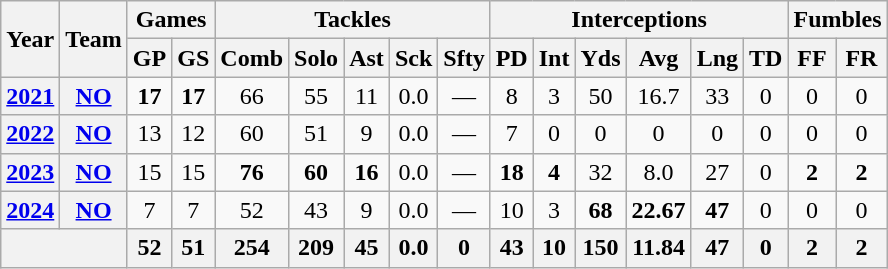<table class="wikitable" style="text-align:center">
<tr>
<th rowspan="2">Year</th>
<th rowspan="2">Team</th>
<th colspan="2">Games</th>
<th colspan="5">Tackles</th>
<th colspan="6">Interceptions</th>
<th colspan="2">Fumbles</th>
</tr>
<tr>
<th>GP</th>
<th>GS</th>
<th>Comb</th>
<th>Solo</th>
<th>Ast</th>
<th>Sck</th>
<th>Sfty</th>
<th>PD</th>
<th>Int</th>
<th>Yds</th>
<th>Avg</th>
<th>Lng</th>
<th>TD</th>
<th>FF</th>
<th>FR</th>
</tr>
<tr>
<th><a href='#'>2021</a></th>
<th><a href='#'>NO</a></th>
<td><strong>17</strong></td>
<td><strong>17</strong></td>
<td>66</td>
<td>55</td>
<td>11</td>
<td>0.0</td>
<td>—</td>
<td>8</td>
<td>3</td>
<td>50</td>
<td>16.7</td>
<td>33</td>
<td>0</td>
<td>0</td>
<td>0</td>
</tr>
<tr>
<th><a href='#'>2022</a></th>
<th><a href='#'>NO</a></th>
<td>13</td>
<td>12</td>
<td>60</td>
<td>51</td>
<td>9</td>
<td>0.0</td>
<td>—</td>
<td>7</td>
<td>0</td>
<td>0</td>
<td>0</td>
<td>0</td>
<td>0</td>
<td>0</td>
<td>0</td>
</tr>
<tr>
<th><a href='#'>2023</a></th>
<th><a href='#'>NO</a></th>
<td>15</td>
<td>15</td>
<td><strong>76</strong></td>
<td><strong>60</strong></td>
<td><strong>16</strong></td>
<td>0.0</td>
<td>—</td>
<td><strong>18</strong></td>
<td><strong>4</strong></td>
<td>32</td>
<td>8.0</td>
<td>27</td>
<td>0</td>
<td><strong>2</strong></td>
<td><strong>2</strong></td>
</tr>
<tr>
<th><a href='#'>2024</a></th>
<th><a href='#'>NO</a></th>
<td>7</td>
<td>7</td>
<td>52</td>
<td>43</td>
<td>9</td>
<td>0.0</td>
<td>—</td>
<td>10</td>
<td>3</td>
<td><strong>68</strong></td>
<td><strong>22.67</strong></td>
<td><strong>47</strong></td>
<td>0</td>
<td>0</td>
<td>0</td>
</tr>
<tr>
<th colspan="2"></th>
<th>52</th>
<th>51</th>
<th>254</th>
<th>209</th>
<th>45</th>
<th>0.0</th>
<th>0</th>
<th>43</th>
<th>10</th>
<th>150</th>
<th>11.84</th>
<th>47</th>
<th>0</th>
<th>2</th>
<th>2</th>
</tr>
</table>
